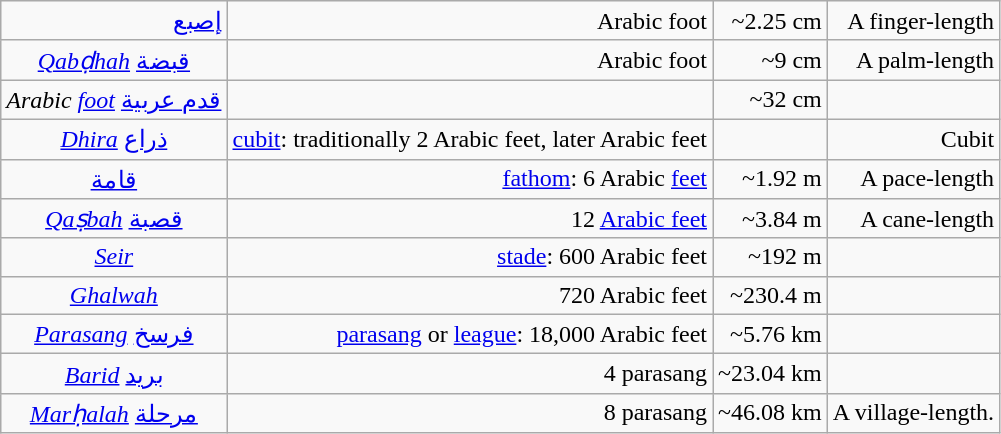<table class="wikitable">
<tr>
<td align=right><a href='#'>إصبع</a></td>
<td align=right> Arabic foot</td>
<td align=right>~2.25 cm</td>
<td align=right>A finger-length</td>
</tr>
<tr>
<td align=center><em><a href='#'>Qabḍhah</a></em> <a href='#'>قبضة</a></td>
<td align=right> Arabic foot</td>
<td align=right>~9 cm</td>
<td align=right>A palm-length</td>
</tr>
<tr>
<td align=center><em>Arabic <a href='#'>foot</a> </em> <a href='#'>قدم عربية</a></td>
<td align=right></td>
<td align=right>~32 cm</td>
<td align=right></td>
</tr>
<tr>
<td align=center><em><a href='#'>Dhira</a></em> <a href='#'>ذراع</a></td>
<td align=right><a href='#'>cubit</a>: traditionally 2 Arabic feet, later  Arabic feet</td>
<td align=right></td>
<td align=right>Cubit</td>
</tr>
<tr>
<td align=center><a href='#'>قامة</a></td>
<td align=right><a href='#'>fathom</a>: 6 Arabic <a href='#'>feet</a></td>
<td align=right>~1.92 m</td>
<td align=right>A pace-length</td>
</tr>
<tr>
<td align=center><em><a href='#'>Qaṣbah</a></em> <a href='#'>قصبة</a></td>
<td align=right>12 <a href='#'>Arabic feet</a></td>
<td align=right>~3.84 m</td>
<td align=right>A cane-length</td>
</tr>
<tr>
<td align=center><em><a href='#'>Seir</a></em></td>
<td align=right><a href='#'>stade</a>: 600 Arabic feet</td>
<td align=right>~192 m</td>
<td align=right></td>
</tr>
<tr>
<td align=center><em><a href='#'>Ghalwah</a></em></td>
<td align=right>720 Arabic feet</td>
<td align=right>~230.4 m</td>
<td align=right></td>
</tr>
<tr>
<td align=center><em><a href='#'>Parasang</a></em> <a href='#'>فرسخ</a></td>
<td align=right><a href='#'>parasang</a> or <a href='#'>league</a>: 18,000 Arabic feet</td>
<td align=right>~5.76 km</td>
<td align=right></td>
</tr>
<tr>
<td align=center><em><a href='#'>Barid</a></em> <a href='#'>بريد</a></td>
<td align=right>4 parasang</td>
<td align=right>~23.04 km</td>
<td align=right></td>
</tr>
<tr>
<td align=center><em><a href='#'>Marḥalah</a> </em> <a href='#'>مرحلة</a></td>
<td align=right>8 parasang</td>
<td align=right>~46.08 km</td>
<td align=right>A village-length.</td>
</tr>
</table>
